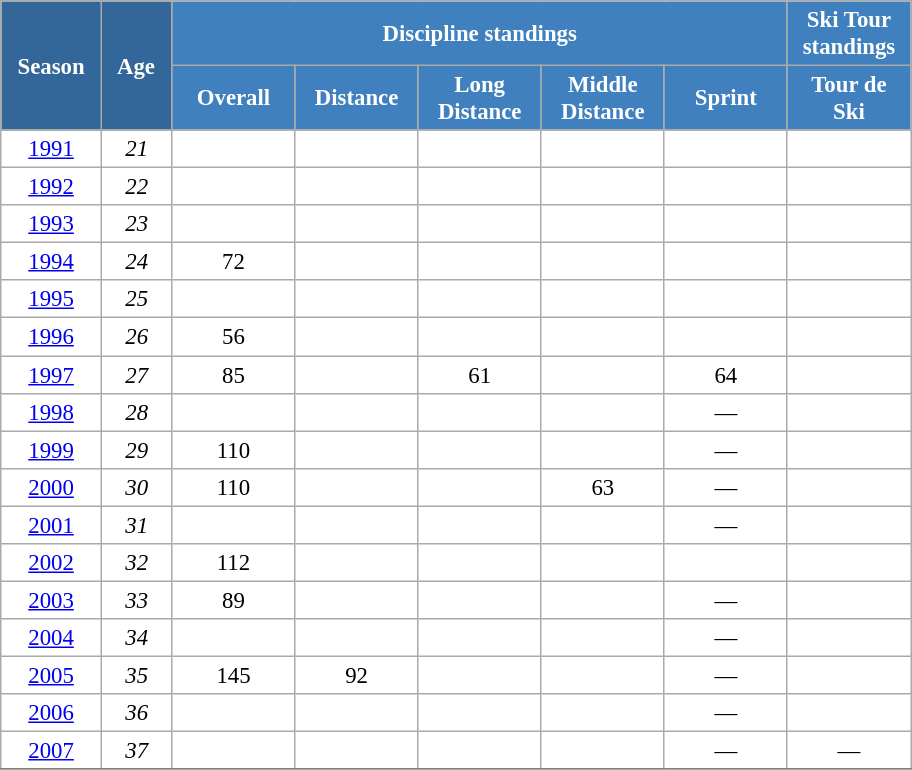<table class="wikitable" style="font-size:95%; text-align:center; border:grey solid 1px; border-collapse:collapse; background:#ffffff;">
<tr>
<th style="background-color:#369; color:white; width:60px;" rowspan="2"> Season </th>
<th style="background-color:#369; color:white; width:40px;" rowspan="2"> Age </th>
<th style="background-color:#4180be; color:white;" colspan="5">Discipline standings</th>
<th style="background-color:#4180be; color:white;" colspan="1">Ski Tour standings</th>
</tr>
<tr>
<th style="background-color:#4180be; color:white; width:75px;">Overall</th>
<th style="background-color:#4180be; color:white; width:75px;">Distance</th>
<th style="background-color:#4180be; color:white; width:75px;">Long Distance</th>
<th style="background-color:#4180be; color:white; width:75px;">Middle Distance</th>
<th style="background-color:#4180be; color:white; width:75px;">Sprint</th>
<th style="background-color:#4180be; color:white; width:75px;">Tour de<br>Ski</th>
</tr>
<tr>
<td><a href='#'>1991</a></td>
<td><em>21</em></td>
<td></td>
<td></td>
<td></td>
<td></td>
<td></td>
<td></td>
</tr>
<tr>
<td><a href='#'>1992</a></td>
<td><em>22</em></td>
<td></td>
<td></td>
<td></td>
<td></td>
<td></td>
<td></td>
</tr>
<tr>
<td><a href='#'>1993</a></td>
<td><em>23</em></td>
<td></td>
<td></td>
<td></td>
<td></td>
<td></td>
<td></td>
</tr>
<tr>
<td><a href='#'>1994</a></td>
<td><em>24</em></td>
<td>72</td>
<td></td>
<td></td>
<td></td>
<td></td>
<td></td>
</tr>
<tr>
<td><a href='#'>1995</a></td>
<td><em>25</em></td>
<td></td>
<td></td>
<td></td>
<td></td>
<td></td>
<td></td>
</tr>
<tr>
<td><a href='#'>1996</a></td>
<td><em>26</em></td>
<td>56</td>
<td></td>
<td></td>
<td></td>
<td></td>
<td></td>
</tr>
<tr>
<td><a href='#'>1997</a></td>
<td><em>27</em></td>
<td>85</td>
<td></td>
<td>61</td>
<td></td>
<td>64</td>
<td></td>
</tr>
<tr>
<td><a href='#'>1998</a></td>
<td><em>28</em></td>
<td></td>
<td></td>
<td></td>
<td></td>
<td>—</td>
<td></td>
</tr>
<tr>
<td><a href='#'>1999</a></td>
<td><em>29</em></td>
<td>110</td>
<td></td>
<td></td>
<td></td>
<td>—</td>
<td></td>
</tr>
<tr>
<td><a href='#'>2000</a></td>
<td><em>30</em></td>
<td>110</td>
<td></td>
<td></td>
<td>63</td>
<td>—</td>
<td></td>
</tr>
<tr>
<td><a href='#'>2001</a></td>
<td><em>31</em></td>
<td></td>
<td></td>
<td></td>
<td></td>
<td>—</td>
<td></td>
</tr>
<tr>
<td><a href='#'>2002</a></td>
<td><em>32</em></td>
<td>112</td>
<td></td>
<td></td>
<td></td>
<td></td>
<td></td>
</tr>
<tr>
<td><a href='#'>2003</a></td>
<td><em>33</em></td>
<td>89</td>
<td></td>
<td></td>
<td></td>
<td>—</td>
<td></td>
</tr>
<tr>
<td><a href='#'>2004</a></td>
<td><em>34</em></td>
<td></td>
<td></td>
<td></td>
<td></td>
<td>—</td>
<td></td>
</tr>
<tr>
<td><a href='#'>2005</a></td>
<td><em>35</em></td>
<td>145</td>
<td>92</td>
<td></td>
<td></td>
<td>—</td>
<td></td>
</tr>
<tr>
<td><a href='#'>2006</a></td>
<td><em>36</em></td>
<td></td>
<td></td>
<td></td>
<td></td>
<td>—</td>
<td></td>
</tr>
<tr>
<td><a href='#'>2007</a></td>
<td><em>37</em></td>
<td></td>
<td></td>
<td></td>
<td></td>
<td>—</td>
<td>—</td>
</tr>
<tr>
</tr>
</table>
